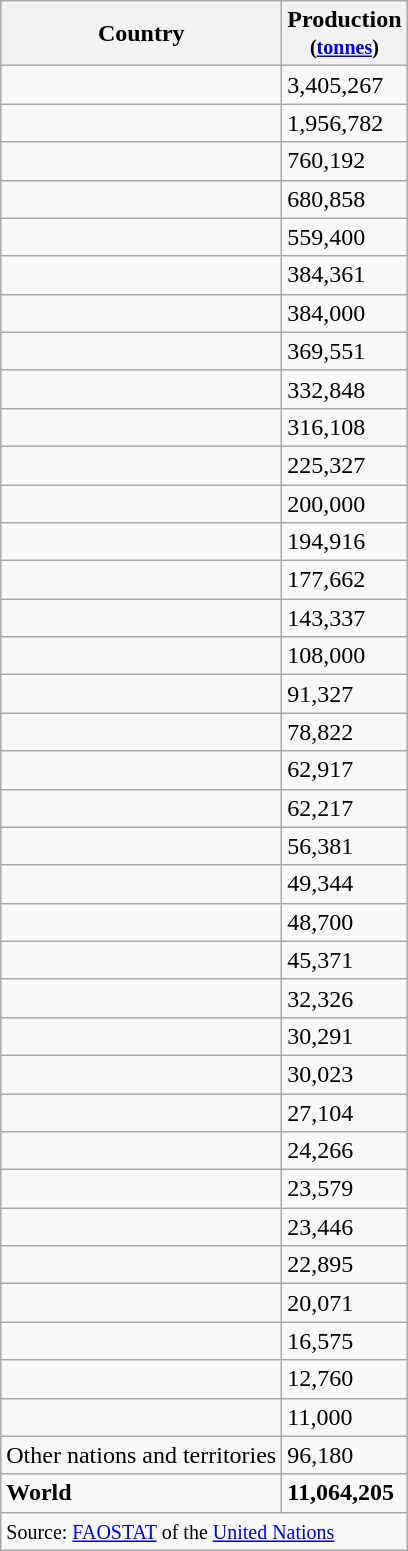<table class="wikitable sortable col2right" border="1">
<tr>
<th>Country</th>
<th scope="col">Production<br><small>(<a href='#'>tonnes</a>)</small></th>
</tr>
<tr>
<td></td>
<td>3,405,267</td>
</tr>
<tr>
<td></td>
<td>1,956,782</td>
</tr>
<tr>
<td></td>
<td>760,192</td>
</tr>
<tr>
<td></td>
<td>680,858</td>
</tr>
<tr>
<td></td>
<td>559,400</td>
</tr>
<tr>
<td></td>
<td>384,361</td>
</tr>
<tr>
<td></td>
<td>384,000</td>
</tr>
<tr>
<td></td>
<td>369,551</td>
</tr>
<tr>
<td></td>
<td>332,848</td>
</tr>
<tr>
<td></td>
<td>316,108</td>
</tr>
<tr>
<td></td>
<td>225,327</td>
</tr>
<tr>
<td></td>
<td>200,000</td>
</tr>
<tr>
<td></td>
<td>194,916</td>
</tr>
<tr>
<td></td>
<td>177,662</td>
</tr>
<tr>
<td></td>
<td>143,337</td>
</tr>
<tr>
<td></td>
<td>108,000</td>
</tr>
<tr>
<td></td>
<td>91,327</td>
</tr>
<tr>
<td></td>
<td>78,822</td>
</tr>
<tr>
<td></td>
<td>62,917</td>
</tr>
<tr>
<td></td>
<td>62,217</td>
</tr>
<tr>
<td></td>
<td>56,381</td>
</tr>
<tr>
<td></td>
<td>49,344</td>
</tr>
<tr>
<td></td>
<td>48,700</td>
</tr>
<tr>
<td></td>
<td>45,371</td>
</tr>
<tr>
<td></td>
<td>32,326</td>
</tr>
<tr>
<td></td>
<td>30,291</td>
</tr>
<tr>
<td></td>
<td>30,023</td>
</tr>
<tr>
<td></td>
<td>27,104</td>
</tr>
<tr>
<td></td>
<td>24,266</td>
</tr>
<tr>
<td></td>
<td>23,579</td>
</tr>
<tr>
<td></td>
<td>23,446</td>
</tr>
<tr>
<td></td>
<td>22,895</td>
</tr>
<tr>
<td></td>
<td>20,071</td>
</tr>
<tr>
<td></td>
<td>16,575</td>
</tr>
<tr>
<td></td>
<td>12,760</td>
</tr>
<tr>
<td></td>
<td>11,000</td>
</tr>
<tr>
<td>Other nations and territories</td>
<td>96,180</td>
</tr>
<tr>
<td><strong>World</strong></td>
<td><strong>11,064,205</strong></td>
</tr>
<tr>
<td colspan="2"><small>Source: <a href='#'>FAOSTAT</a> of the <a href='#'>United Nations</a></small></td>
</tr>
</table>
